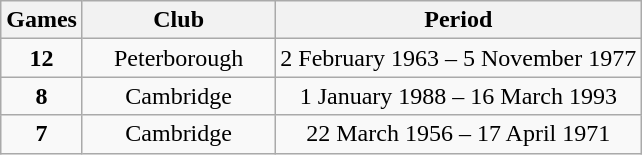<table class="wikitable sortable" style="text-align:center;">
<tr>
<th>Games</th>
<th style="width:30%;">Club</th>
<th>Period</th>
</tr>
<tr>
<td><strong>12</strong></td>
<td>Peterborough</td>
<td>2 February 1963 – 5 November 1977</td>
</tr>
<tr>
<td><strong>8</strong></td>
<td>Cambridge</td>
<td>1 January 1988 – 16 March 1993</td>
</tr>
<tr>
<td><strong>7</strong></td>
<td>Cambridge</td>
<td>22 March 1956 – 17 April 1971</td>
</tr>
</table>
